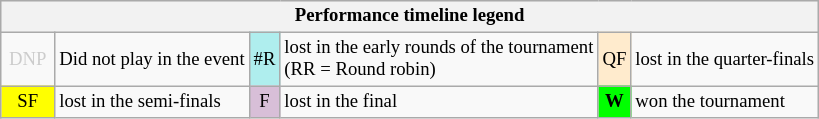<table class="wikitable" style="font-size:78%;">
<tr bgcolor="#efefef">
<th colspan="6">Performance timeline legend</th>
</tr>
<tr>
<td align="center" style="color:#cccccc;" width="30">DNP</td>
<td>Did not play in the event</td>
<td align="center" style="background:#afeeee;">#R</td>
<td>lost in the early rounds of the tournament<br>(RR = Round robin)</td>
<td align="center" style="background:#ffebcd;">QF</td>
<td>lost in the quarter-finals</td>
</tr>
<tr>
<td align="center" style="background:yellow;">SF</td>
<td>lost in the semi-finals</td>
<td align="center" style="background:#D8BFD8;">F</td>
<td>lost in the final</td>
<td align="center" style="background:#00ff00;"><strong>W</strong></td>
<td>won the tournament</td>
</tr>
</table>
